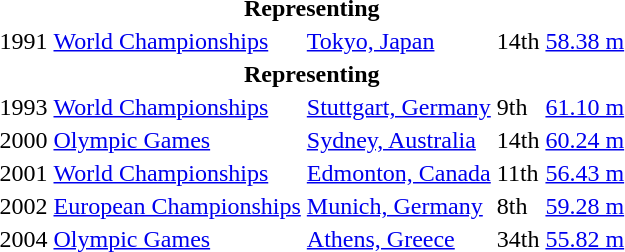<table>
<tr>
<th colspan="5">Representing </th>
</tr>
<tr>
<td>1991</td>
<td><a href='#'>World Championships</a></td>
<td><a href='#'>Tokyo, Japan</a></td>
<td>14th</td>
<td><a href='#'>58.38 m</a></td>
</tr>
<tr>
<th colspan="5">Representing </th>
</tr>
<tr>
<td>1993</td>
<td><a href='#'>World Championships</a></td>
<td><a href='#'>Stuttgart, Germany</a></td>
<td>9th</td>
<td><a href='#'>61.10 m</a></td>
</tr>
<tr>
<td>2000</td>
<td><a href='#'>Olympic Games</a></td>
<td><a href='#'>Sydney, Australia</a></td>
<td>14th</td>
<td><a href='#'>60.24 m</a></td>
</tr>
<tr>
<td>2001</td>
<td><a href='#'>World Championships</a></td>
<td><a href='#'>Edmonton, Canada</a></td>
<td>11th</td>
<td><a href='#'>56.43 m</a></td>
</tr>
<tr>
<td>2002</td>
<td><a href='#'>European Championships</a></td>
<td><a href='#'>Munich, Germany</a></td>
<td>8th</td>
<td><a href='#'>59.28 m</a></td>
</tr>
<tr>
<td>2004</td>
<td><a href='#'>Olympic Games</a></td>
<td><a href='#'>Athens, Greece</a></td>
<td>34th</td>
<td><a href='#'>55.82 m</a></td>
</tr>
</table>
